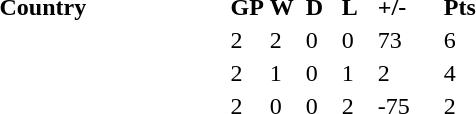<table>
<tr ---->
<td width="150"><strong>Country</strong></td>
<td width="20"><strong>GP</strong></td>
<td width="20"><strong>W</strong></td>
<td width="20"><strong>D</strong></td>
<td width="20"><strong>L</strong></td>
<td width="40"><strong>+/-</strong></td>
<td width="20"><strong>Pts</strong></td>
</tr>
<tr ---->
<td></td>
<td>2</td>
<td>2</td>
<td>0</td>
<td>0</td>
<td>73</td>
<td>6</td>
</tr>
<tr ---->
<td></td>
<td>2</td>
<td>1</td>
<td>0</td>
<td>1</td>
<td>2</td>
<td>4</td>
</tr>
<tr ---->
<td></td>
<td>2</td>
<td>0</td>
<td>0</td>
<td>2</td>
<td>-75</td>
<td>2</td>
</tr>
</table>
